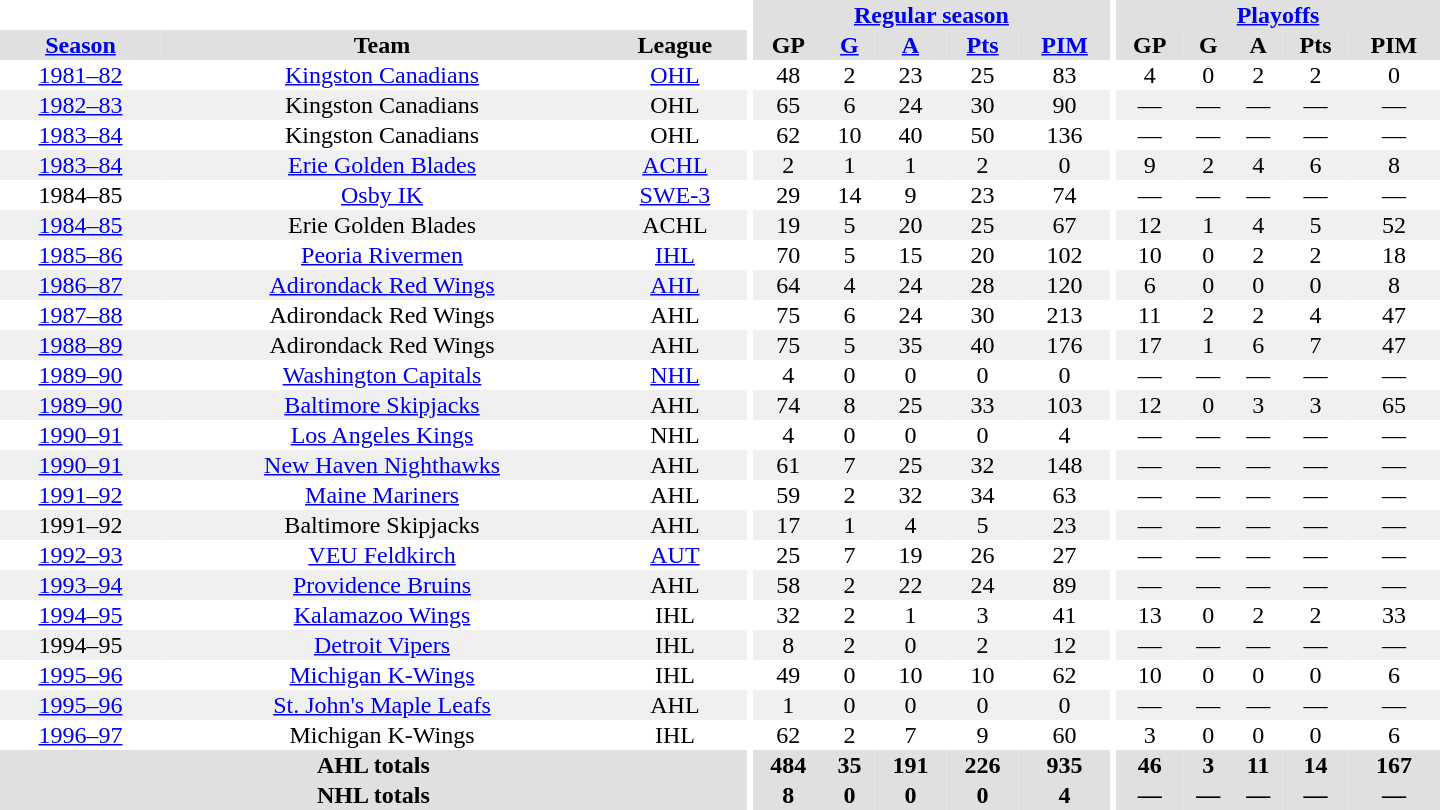<table border="0" cellpadding="1" cellspacing="0" style="text-align:center; width:60em">
<tr bgcolor="#e0e0e0">
<th colspan="3" bgcolor="#ffffff"></th>
<th rowspan="100" bgcolor="#ffffff"></th>
<th colspan="5"><a href='#'>Regular season</a></th>
<th rowspan="100" bgcolor="#ffffff"></th>
<th colspan="5"><a href='#'>Playoffs</a></th>
</tr>
<tr bgcolor="#e0e0e0">
<th><a href='#'>Season</a></th>
<th>Team</th>
<th>League</th>
<th>GP</th>
<th><a href='#'>G</a></th>
<th><a href='#'>A</a></th>
<th><a href='#'>Pts</a></th>
<th><a href='#'>PIM</a></th>
<th>GP</th>
<th>G</th>
<th>A</th>
<th>Pts</th>
<th>PIM</th>
</tr>
<tr>
<td><a href='#'>1981–82</a></td>
<td><a href='#'>Kingston Canadians</a></td>
<td><a href='#'>OHL</a></td>
<td>48</td>
<td>2</td>
<td>23</td>
<td>25</td>
<td>83</td>
<td>4</td>
<td>0</td>
<td>2</td>
<td>2</td>
<td>0</td>
</tr>
<tr bgcolor="#f0f0f0">
<td><a href='#'>1982–83</a></td>
<td>Kingston Canadians</td>
<td>OHL</td>
<td>65</td>
<td>6</td>
<td>24</td>
<td>30</td>
<td>90</td>
<td>—</td>
<td>—</td>
<td>—</td>
<td>—</td>
<td>—</td>
</tr>
<tr>
<td><a href='#'>1983–84</a></td>
<td>Kingston Canadians</td>
<td>OHL</td>
<td>62</td>
<td>10</td>
<td>40</td>
<td>50</td>
<td>136</td>
<td>—</td>
<td>—</td>
<td>—</td>
<td>—</td>
<td>—</td>
</tr>
<tr bgcolor="#f0f0f0">
<td><a href='#'>1983–84</a></td>
<td><a href='#'>Erie Golden Blades</a></td>
<td><a href='#'>ACHL</a></td>
<td>2</td>
<td>1</td>
<td>1</td>
<td>2</td>
<td>0</td>
<td>9</td>
<td>2</td>
<td>4</td>
<td>6</td>
<td>8</td>
</tr>
<tr>
<td>1984–85</td>
<td><a href='#'>Osby IK</a></td>
<td><a href='#'>SWE-3</a></td>
<td>29</td>
<td>14</td>
<td>9</td>
<td>23</td>
<td>74</td>
<td>—</td>
<td>—</td>
<td>—</td>
<td>—</td>
<td>—</td>
</tr>
<tr bgcolor="#f0f0f0">
<td><a href='#'>1984–85</a></td>
<td>Erie Golden Blades</td>
<td>ACHL</td>
<td>19</td>
<td>5</td>
<td>20</td>
<td>25</td>
<td>67</td>
<td>12</td>
<td>1</td>
<td>4</td>
<td>5</td>
<td>52</td>
</tr>
<tr>
<td><a href='#'>1985–86</a></td>
<td><a href='#'>Peoria Rivermen</a></td>
<td><a href='#'>IHL</a></td>
<td>70</td>
<td>5</td>
<td>15</td>
<td>20</td>
<td>102</td>
<td>10</td>
<td>0</td>
<td>2</td>
<td>2</td>
<td>18</td>
</tr>
<tr bgcolor="#f0f0f0">
<td><a href='#'>1986–87</a></td>
<td><a href='#'>Adirondack Red Wings</a></td>
<td><a href='#'>AHL</a></td>
<td>64</td>
<td>4</td>
<td>24</td>
<td>28</td>
<td>120</td>
<td>6</td>
<td>0</td>
<td>0</td>
<td>0</td>
<td>8</td>
</tr>
<tr>
<td><a href='#'>1987–88</a></td>
<td>Adirondack Red Wings</td>
<td>AHL</td>
<td>75</td>
<td>6</td>
<td>24</td>
<td>30</td>
<td>213</td>
<td>11</td>
<td>2</td>
<td>2</td>
<td>4</td>
<td>47</td>
</tr>
<tr bgcolor="#f0f0f0">
<td><a href='#'>1988–89</a></td>
<td>Adirondack Red Wings</td>
<td>AHL</td>
<td>75</td>
<td>5</td>
<td>35</td>
<td>40</td>
<td>176</td>
<td>17</td>
<td>1</td>
<td>6</td>
<td>7</td>
<td>47</td>
</tr>
<tr>
<td><a href='#'>1989–90</a></td>
<td><a href='#'>Washington Capitals</a></td>
<td><a href='#'>NHL</a></td>
<td>4</td>
<td>0</td>
<td>0</td>
<td>0</td>
<td>0</td>
<td>—</td>
<td>—</td>
<td>—</td>
<td>—</td>
<td>—</td>
</tr>
<tr bgcolor="#f0f0f0">
<td><a href='#'>1989–90</a></td>
<td><a href='#'>Baltimore Skipjacks</a></td>
<td>AHL</td>
<td>74</td>
<td>8</td>
<td>25</td>
<td>33</td>
<td>103</td>
<td>12</td>
<td>0</td>
<td>3</td>
<td>3</td>
<td>65</td>
</tr>
<tr>
<td><a href='#'>1990–91</a></td>
<td><a href='#'>Los Angeles Kings</a></td>
<td>NHL</td>
<td>4</td>
<td>0</td>
<td>0</td>
<td>0</td>
<td>4</td>
<td>—</td>
<td>—</td>
<td>—</td>
<td>—</td>
<td>—</td>
</tr>
<tr bgcolor="#f0f0f0">
<td><a href='#'>1990–91</a></td>
<td><a href='#'>New Haven Nighthawks</a></td>
<td>AHL</td>
<td>61</td>
<td>7</td>
<td>25</td>
<td>32</td>
<td>148</td>
<td>—</td>
<td>—</td>
<td>—</td>
<td>—</td>
<td>—</td>
</tr>
<tr>
<td><a href='#'>1991–92</a></td>
<td><a href='#'>Maine Mariners</a></td>
<td>AHL</td>
<td>59</td>
<td>2</td>
<td>32</td>
<td>34</td>
<td>63</td>
<td>—</td>
<td>—</td>
<td>—</td>
<td>—</td>
<td>—</td>
</tr>
<tr bgcolor="#f0f0f0">
<td>1991–92</td>
<td>Baltimore Skipjacks</td>
<td>AHL</td>
<td>17</td>
<td>1</td>
<td>4</td>
<td>5</td>
<td>23</td>
<td>—</td>
<td>—</td>
<td>—</td>
<td>—</td>
<td>—</td>
</tr>
<tr>
<td><a href='#'>1992–93</a></td>
<td><a href='#'>VEU Feldkirch</a></td>
<td><a href='#'>AUT</a></td>
<td>25</td>
<td>7</td>
<td>19</td>
<td>26</td>
<td>27</td>
<td>—</td>
<td>—</td>
<td>—</td>
<td>—</td>
<td>—</td>
</tr>
<tr bgcolor="#f0f0f0">
<td><a href='#'>1993–94</a></td>
<td><a href='#'>Providence Bruins</a></td>
<td>AHL</td>
<td>58</td>
<td>2</td>
<td>22</td>
<td>24</td>
<td>89</td>
<td>—</td>
<td>—</td>
<td>—</td>
<td>—</td>
<td>—</td>
</tr>
<tr>
<td><a href='#'>1994–95</a></td>
<td><a href='#'>Kalamazoo Wings</a></td>
<td>IHL</td>
<td>32</td>
<td>2</td>
<td>1</td>
<td>3</td>
<td>41</td>
<td>13</td>
<td>0</td>
<td>2</td>
<td>2</td>
<td>33</td>
</tr>
<tr bgcolor="#f0f0f0">
<td>1994–95</td>
<td><a href='#'>Detroit Vipers</a></td>
<td>IHL</td>
<td>8</td>
<td>2</td>
<td>0</td>
<td>2</td>
<td>12</td>
<td>—</td>
<td>—</td>
<td>—</td>
<td>—</td>
<td>—</td>
</tr>
<tr>
<td><a href='#'>1995–96</a></td>
<td><a href='#'>Michigan K-Wings</a></td>
<td>IHL</td>
<td>49</td>
<td>0</td>
<td>10</td>
<td>10</td>
<td>62</td>
<td>10</td>
<td>0</td>
<td>0</td>
<td>0</td>
<td>6</td>
</tr>
<tr bgcolor="#f0f0f0">
<td><a href='#'>1995–96</a></td>
<td><a href='#'>St. John's Maple Leafs</a></td>
<td>AHL</td>
<td>1</td>
<td>0</td>
<td>0</td>
<td>0</td>
<td>0</td>
<td>—</td>
<td>—</td>
<td>—</td>
<td>—</td>
<td>—</td>
</tr>
<tr>
<td><a href='#'>1996–97</a></td>
<td>Michigan K-Wings</td>
<td>IHL</td>
<td>62</td>
<td>2</td>
<td>7</td>
<td>9</td>
<td>60</td>
<td>3</td>
<td>0</td>
<td>0</td>
<td>0</td>
<td>6</td>
</tr>
<tr bgcolor="#e0e0e0">
<th colspan="3">AHL totals</th>
<th>484</th>
<th>35</th>
<th>191</th>
<th>226</th>
<th>935</th>
<th>46</th>
<th>3</th>
<th>11</th>
<th>14</th>
<th>167</th>
</tr>
<tr bgcolor="#e0e0e0">
<th colspan="3">NHL totals</th>
<th>8</th>
<th>0</th>
<th>0</th>
<th>0</th>
<th>4</th>
<th>—</th>
<th>—</th>
<th>—</th>
<th>—</th>
<th>—</th>
</tr>
</table>
